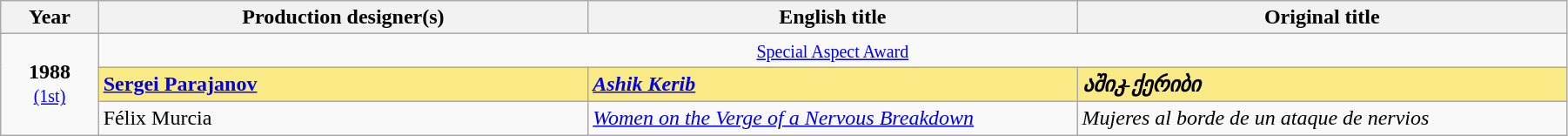<table class="wikitable" width="95%" cellpadding="5">
<tr>
<th width="5%">Year</th>
<th width="25%">Production designer(s)</th>
<th width="25%">English title</th>
<th width="25%">Original title</th>
</tr>
<tr>
<td rowspan="3" style="text-align:center;"><strong>1988</strong><br><small><a href='#'>(1st)</a></small></td>
<td colspan=3 style="text-align:center;"><small><a href='#'>Special Aspect Award</a></small></td>
</tr>
<tr>
<td style="background:#FAEB86;"> <strong><a href='#'>Sergei Parajanov</a></strong></td>
<td style="background:#FAEB86;"><strong><em><a href='#'>Ashik Kerib</a></em></strong></td>
<td style="background:#FAEB86;"><strong><em>აშიკ-ქერიბი</em></strong></td>
</tr>
<tr>
<td> Félix Murcia</td>
<td><em><a href='#'>Women on the Verge of a Nervous Breakdown</a></em></td>
<td><em>Mujeres al borde de un ataque de nervios</em></td>
</tr>
</table>
